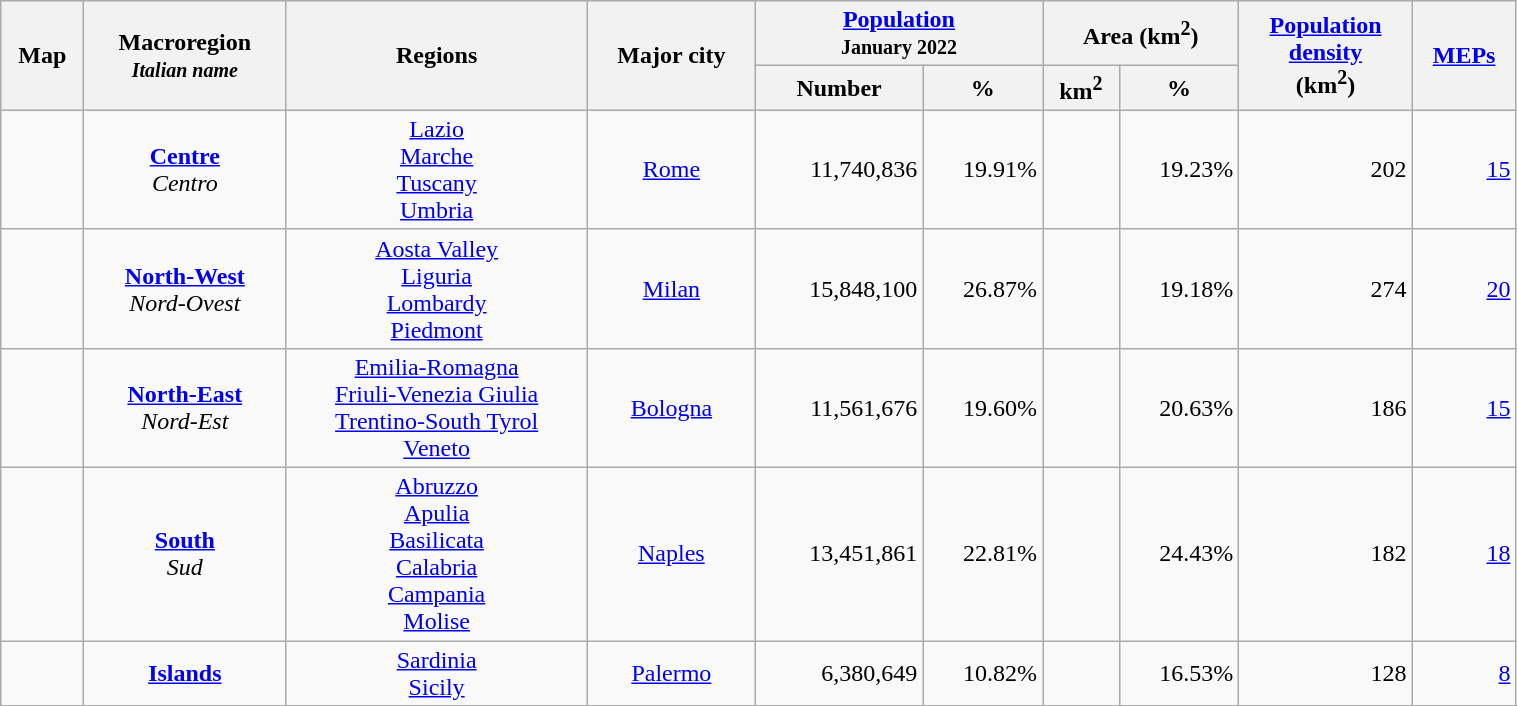<table class="wikitable sortable" align="center" width="80%" style="text-align:right;">
<tr>
<th class="unsortable" rowspan="2">Map</th>
<th rowspan=2>Macroregion<br><small><em>Italian name</em></small></th>
<th rowspan=2>Regions</th>
<th rowspan=2>Major city</th>
<th colspan=2><a href='#'>Population</a><br><small>January 2022</small></th>
<th colspan=2>Area (km<sup>2</sup>)</th>
<th rowspan=2><a href='#'>Population<br> density</a><br>(km<sup>2</sup>)</th>
<th rowspan="2"><a href='#'>MEPs</a></th>
</tr>
<tr style="background:#CEF6D8"|>
<th>Number</th>
<th>%</th>
<th>km<sup>2</sup></th>
<th>%</th>
</tr>
<tr>
<td align=center></td>
<td align=center><strong><a href='#'>Centre</a></strong><br><em>Centro</em></td>
<td align=center><a href='#'>Lazio</a><br><a href='#'>Marche</a><br><a href='#'>Tuscany</a><br><a href='#'>Umbria</a></td>
<td align=center><a href='#'>Rome</a></td>
<td>11,740,836</td>
<td>19.91%</td>
<td></td>
<td>19.23%</td>
<td>202</td>
<td><a href='#'>15</a></td>
</tr>
<tr>
<td align=center></td>
<td align=center><strong><a href='#'>North-West</a></strong><br><em>Nord-Ovest</em></td>
<td align=center><a href='#'>Aosta Valley</a><br><a href='#'>Liguria</a><br><a href='#'>Lombardy</a><br><a href='#'>Piedmont</a></td>
<td align=center><a href='#'>Milan</a></td>
<td>15,848,100</td>
<td>26.87%</td>
<td></td>
<td>19.18%</td>
<td>274</td>
<td><a href='#'>20</a></td>
</tr>
<tr>
<td align=center></td>
<td align=center><strong><a href='#'>North-East</a></strong><br><em>Nord-Est</em></td>
<td align=center><a href='#'>Emilia-Romagna</a><br><a href='#'>Friuli-Venezia Giulia</a><br><a href='#'>Trentino-South Tyrol</a><br><a href='#'>Veneto</a></td>
<td align=center><a href='#'>Bologna</a></td>
<td>11,561,676</td>
<td>19.60%</td>
<td></td>
<td>20.63%</td>
<td>186</td>
<td><a href='#'>15</a></td>
</tr>
<tr>
<td align=center></td>
<td align=center><strong><a href='#'>South</a></strong><br><em>Sud</em></td>
<td align=center><a href='#'>Abruzzo</a><br><a href='#'>Apulia</a><br><a href='#'>Basilicata</a><br><a href='#'>Calabria</a><br><a href='#'>Campania</a><br><a href='#'>Molise</a></td>
<td align=center><a href='#'>Naples</a></td>
<td>13,451,861</td>
<td>22.81%</td>
<td></td>
<td>24.43%</td>
<td>182</td>
<td><a href='#'>18</a></td>
</tr>
<tr>
<td align=center></td>
<td align=center><strong><a href='#'>Islands</a></strong><br></td>
<td align=center><a href='#'>Sardinia</a><br><a href='#'>Sicily</a></td>
<td align=center><a href='#'>Palermo</a></td>
<td>6,380,649</td>
<td>10.82%</td>
<td></td>
<td>16.53%</td>
<td>128</td>
<td><a href='#'>8</a></td>
</tr>
<tr>
</tr>
<tr class="sortbottom">
</tr>
</table>
